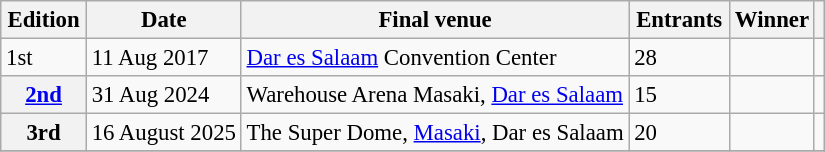<table class="wikitable defaultcenter col2left col3left col5left" style="font-size: 95%";>
<tr>
<th width="50">Edition</th>
<th>Date</th>
<th width="auto">Final venue</th>
<th width="60">Entrants</th>
<th>Winner</th>
<th></th>
</tr>
<tr>
<td>1st</td>
<td>11 Aug 2017</td>
<td><a href='#'>Dar es Salaam</a> Convention Center</td>
<td>28</td>
<td></td>
<td></td>
</tr>
<tr>
<th><a href='#'>2nd</a></th>
<td>31 Aug 2024</td>
<td>Warehouse Arena Masaki, <a href='#'>Dar es Salaam</a></td>
<td>15</td>
<td></td>
<td></td>
</tr>
<tr>
<th>3rd</th>
<td>16 August 2025</td>
<td>The Super Dome, <a href='#'>Masaki</a>, Dar es Salaam</td>
<td>20</td>
<td></td>
<td></td>
</tr>
<tr>
</tr>
</table>
